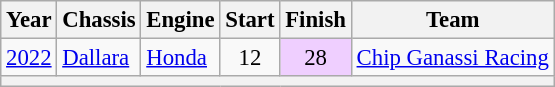<table class="wikitable" style="font-size: 95%;">
<tr>
<th>Year</th>
<th>Chassis</th>
<th>Engine</th>
<th>Start</th>
<th>Finish</th>
<th>Team</th>
</tr>
<tr>
<td><a href='#'>2022</a></td>
<td><a href='#'>Dallara</a></td>
<td><a href='#'>Honda</a></td>
<td align=center>12</td>
<td align=center style="background:#EFCFFF;">28</td>
<td><a href='#'>Chip Ganassi Racing</a></td>
</tr>
<tr>
<th colspan="6"></th>
</tr>
</table>
